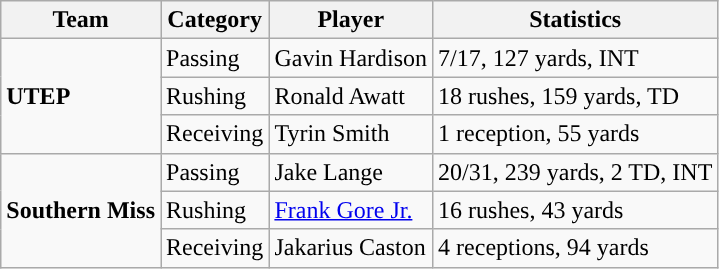<table class="wikitable" style="float: left;">
<tr>
<th>Team</th>
<th>Category</th>
<th>Player</th>
<th>Statistics</th>
</tr>
<tr>
<td rowspan=3><strong>UTEP</strong></td>
<td>Passing</td>
<td>Gavin Hardison</td>
<td>7/17, 127 yards, INT</td>
</tr>
<tr>
<td>Rushing</td>
<td>Ronald Awatt</td>
<td>18 rushes, 159 yards, TD</td>
</tr>
<tr>
<td>Receiving</td>
<td>Tyrin Smith</td>
<td>1 reception, 55 yards</td>
</tr>
<tr>
<td rowspan=3><strong>Southern Miss</strong></td>
<td>Passing</td>
<td>Jake Lange</td>
<td>20/31, 239 yards, 2 TD, INT</td>
</tr>
<tr>
<td>Rushing</td>
<td><a href='#'>Frank Gore Jr.</a></td>
<td>16 rushes, 43 yards</td>
</tr>
<tr>
<td>Receiving</td>
<td>Jakarius Caston</td>
<td>4 receptions, 94 yards</td>
</tr>
</table>
